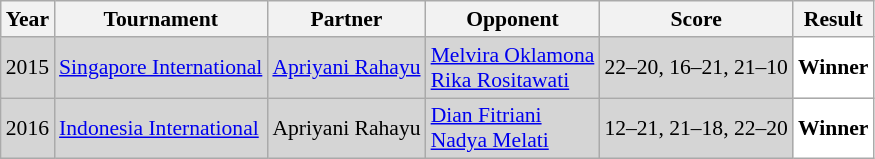<table class="sortable wikitable" style="font-size: 90%">
<tr>
<th>Year</th>
<th>Tournament</th>
<th>Partner</th>
<th>Opponent</th>
<th>Score</th>
<th>Result</th>
</tr>
<tr style="background:#D5D5D5">
<td align="center">2015</td>
<td align="left"><a href='#'>Singapore International</a></td>
<td align="left"> <a href='#'>Apriyani Rahayu</a></td>
<td align="left"> <a href='#'>Melvira Oklamona</a> <br>  <a href='#'>Rika Rositawati</a></td>
<td align="left">22–20, 16–21, 21–10</td>
<td style="text-align:left; background:white"> <strong>Winner</strong></td>
</tr>
<tr style="background:#D5D5D5">
<td align="center">2016</td>
<td align="left"><a href='#'>Indonesia International</a></td>
<td align="left"> Apriyani Rahayu</td>
<td align="left"> <a href='#'>Dian Fitriani</a> <br>  <a href='#'>Nadya Melati</a></td>
<td align="left">12–21, 21–18, 22–20</td>
<td style="text-align:left; background:white"> <strong>Winner</strong></td>
</tr>
</table>
